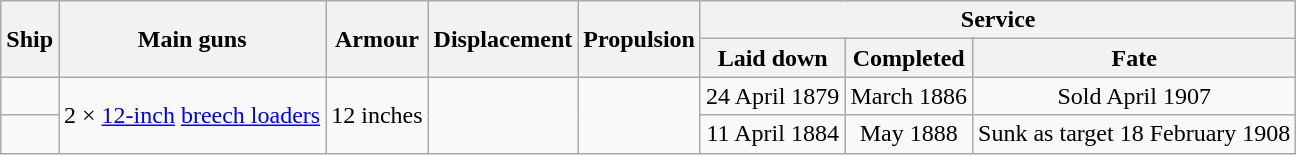<table class="wikitable">
<tr valign="center">
<th align= center rowspan=2>Ship</th>
<th align= center rowspan=2>Main guns</th>
<th align= center rowspan=2>Armour</th>
<th align= center rowspan=2>Displacement</th>
<th align= center rowspan=2>Propulsion</th>
<th align= center colspan=3>Service</th>
</tr>
<tr valign="top">
<th align= center>Laid down</th>
<th align= center>Completed</th>
<th align= center>Fate</th>
</tr>
<tr valign="center">
<td align= left></td>
<td align= center rowspan=2>2 × <a href='#'>12-inch</a> <a href='#'>breech loaders</a></td>
<td align= center rowspan=2>12 inches</td>
<td align= center rowspan=2></td>
<td align= center rowspan=2> </td>
<td align= center>24 April 1879</td>
<td align= center>March 1886</td>
<td align= center>Sold April 1907</td>
</tr>
<tr valign="center">
<td align= left></td>
<td align= center>11 April 1884</td>
<td align= center>May 1888</td>
<td align= center>Sunk as target 18 February 1908</td>
</tr>
</table>
